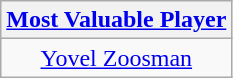<table class=wikitable style="text-align:center">
<tr>
<th><a href='#'>Most Valuable Player</a></th>
</tr>
<tr>
<td> <a href='#'>Yovel Zoosman</a></td>
</tr>
</table>
